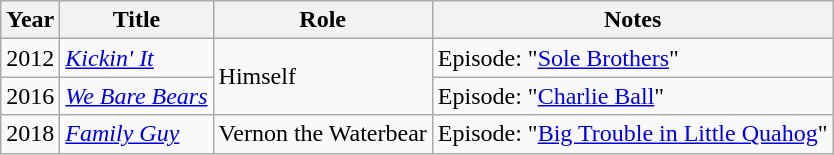<table class="wikitable sortable">
<tr>
<th>Year</th>
<th>Title</th>
<th>Role</th>
<th>Notes</th>
</tr>
<tr>
<td>2012</td>
<td><em><a href='#'>Kickin' It</a></em></td>
<td rowspan="2">Himself</td>
<td>Episode: "<a href='#'>Sole Brothers</a>"</td>
</tr>
<tr>
<td>2016</td>
<td><em><a href='#'>We Bare Bears</a></em></td>
<td>Episode: "<a href='#'>Charlie Ball</a>"</td>
</tr>
<tr>
<td>2018</td>
<td><em><a href='#'>Family Guy</a></em></td>
<td>Vernon the Waterbear</td>
<td>Episode: "<a href='#'>Big Trouble in Little Quahog</a>"</td>
</tr>
</table>
